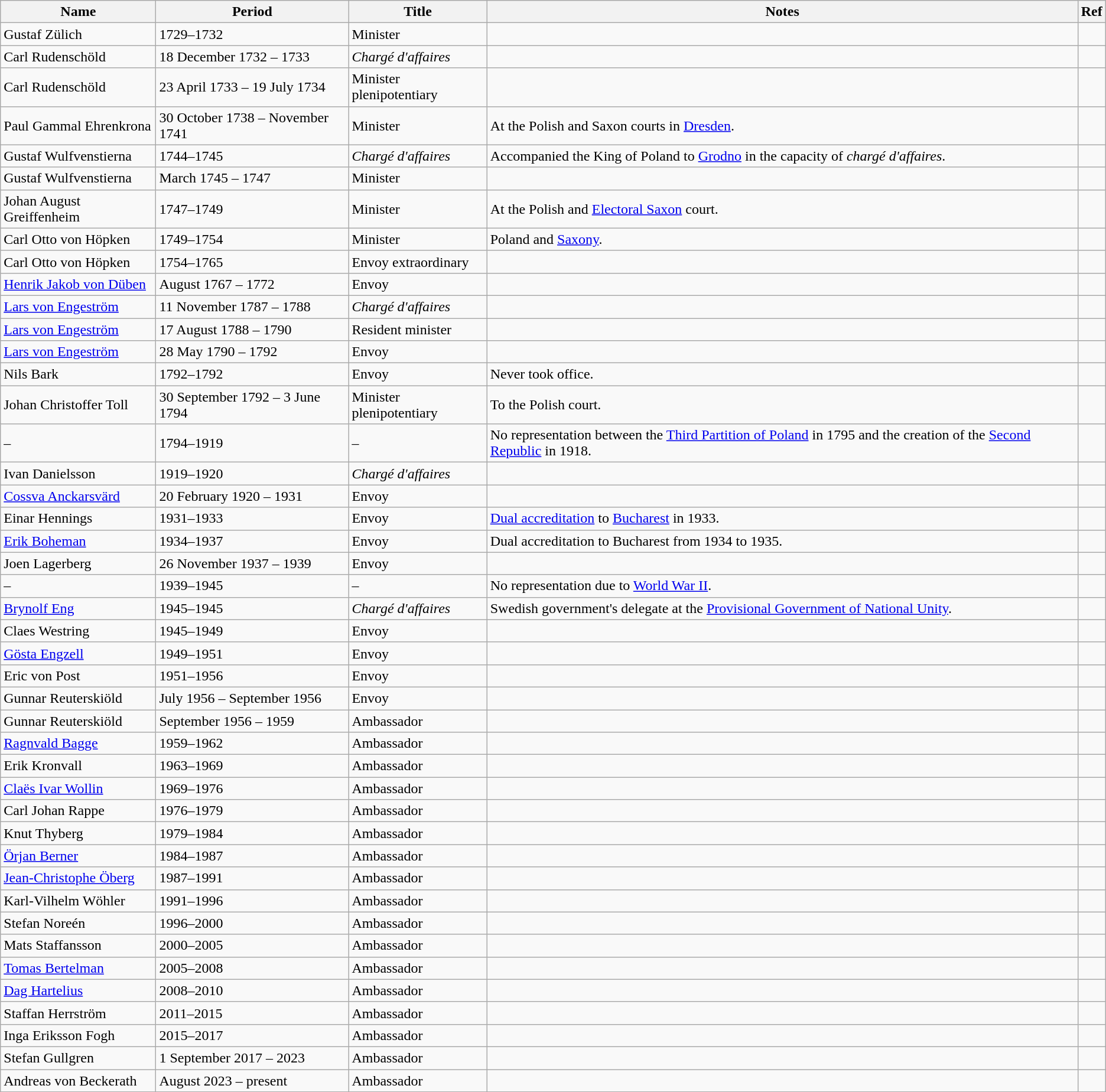<table class="wikitable">
<tr>
<th>Name</th>
<th>Period</th>
<th>Title</th>
<th>Notes</th>
<th>Ref</th>
</tr>
<tr>
<td>Gustaf Zülich</td>
<td>1729–1732</td>
<td>Minister</td>
<td></td>
<td></td>
</tr>
<tr>
<td>Carl Rudenschöld</td>
<td>18 December 1732 – 1733</td>
<td><em>Chargé d'affaires</em></td>
<td></td>
<td></td>
</tr>
<tr>
<td>Carl Rudenschöld</td>
<td>23 April 1733 – 19 July 1734</td>
<td>Minister plenipotentiary</td>
<td></td>
<td></td>
</tr>
<tr>
<td>Paul Gammal Ehrenkrona</td>
<td>30 October 1738 – November 1741</td>
<td>Minister</td>
<td>At the Polish and Saxon courts in <a href='#'>Dresden</a>.</td>
<td></td>
</tr>
<tr>
<td>Gustaf Wulfvenstierna</td>
<td>1744–1745</td>
<td><em>Chargé d'affaires</em></td>
<td>Accompanied the King of Poland to <a href='#'>Grodno</a> in the capacity of <em>chargé d'affaires</em>.</td>
<td></td>
</tr>
<tr>
<td>Gustaf Wulfvenstierna</td>
<td>March 1745 – 1747</td>
<td>Minister</td>
<td></td>
<td></td>
</tr>
<tr>
<td>Johan August Greiffenheim</td>
<td>1747–1749</td>
<td>Minister</td>
<td>At the Polish and <a href='#'>Electoral Saxon</a> court.</td>
<td></td>
</tr>
<tr>
<td>Carl Otto von Höpken</td>
<td>1749–1754</td>
<td>Minister</td>
<td>Poland and <a href='#'>Saxony</a>.</td>
<td></td>
</tr>
<tr>
<td>Carl Otto von Höpken</td>
<td>1754–1765</td>
<td>Envoy extraordinary</td>
<td></td>
<td></td>
</tr>
<tr>
<td><a href='#'>Henrik Jakob von Düben</a></td>
<td>August 1767 – 1772</td>
<td>Envoy</td>
<td></td>
<td></td>
</tr>
<tr>
<td><a href='#'>Lars von Engeström</a></td>
<td>11 November 1787 – 1788</td>
<td><em>Chargé d'affaires</em></td>
<td></td>
<td></td>
</tr>
<tr>
<td><a href='#'>Lars von Engeström</a></td>
<td>17 August 1788 – 1790</td>
<td>Resident minister</td>
<td></td>
<td></td>
</tr>
<tr>
<td><a href='#'>Lars von Engeström</a></td>
<td>28 May 1790 – 1792</td>
<td>Envoy</td>
<td></td>
<td></td>
</tr>
<tr>
<td>Nils Bark</td>
<td>1792–1792</td>
<td>Envoy</td>
<td>Never took office.</td>
<td></td>
</tr>
<tr>
<td>Johan Christoffer Toll</td>
<td>30 September 1792 – 3 June 1794</td>
<td>Minister plenipotentiary</td>
<td>To the Polish court.</td>
<td></td>
</tr>
<tr>
<td>–</td>
<td>1794–1919</td>
<td>–</td>
<td>No representation between the <a href='#'>Third Partition of Poland</a> in 1795 and the creation of the <a href='#'>Second Republic</a> in 1918.</td>
<td></td>
</tr>
<tr>
<td>Ivan Danielsson</td>
<td>1919–1920</td>
<td><em>Chargé d'affaires</em></td>
<td></td>
<td></td>
</tr>
<tr>
<td><a href='#'>Cossva Anckarsvärd</a></td>
<td>20 February 1920 – 1931</td>
<td>Envoy</td>
<td></td>
<td></td>
</tr>
<tr>
<td>Einar Hennings</td>
<td>1931–1933</td>
<td>Envoy</td>
<td><a href='#'>Dual accreditation</a> to <a href='#'>Bucharest</a> in 1933.</td>
<td></td>
</tr>
<tr>
<td><a href='#'>Erik Boheman</a></td>
<td>1934–1937</td>
<td>Envoy</td>
<td>Dual accreditation to Bucharest from 1934 to 1935.</td>
<td></td>
</tr>
<tr>
<td>Joen Lagerberg</td>
<td>26 November 1937 – 1939</td>
<td>Envoy</td>
<td></td>
<td></td>
</tr>
<tr>
<td>–</td>
<td>1939–1945</td>
<td>–</td>
<td>No representation due to <a href='#'>World War II</a>.</td>
<td></td>
</tr>
<tr>
<td><a href='#'>Brynolf Eng</a></td>
<td>1945–1945</td>
<td><em>Chargé d'affaires</em></td>
<td>Swedish government's delegate at the <a href='#'>Provisional Government of National Unity</a>.</td>
<td></td>
</tr>
<tr>
<td>Claes Westring</td>
<td>1945–1949</td>
<td>Envoy</td>
<td></td>
<td></td>
</tr>
<tr>
<td><a href='#'>Gösta Engzell</a></td>
<td>1949–1951</td>
<td>Envoy</td>
<td></td>
<td></td>
</tr>
<tr>
<td>Eric von Post</td>
<td>1951–1956</td>
<td>Envoy</td>
<td></td>
<td></td>
</tr>
<tr>
<td>Gunnar Reuterskiöld</td>
<td>July 1956 – September 1956</td>
<td>Envoy</td>
<td></td>
<td></td>
</tr>
<tr>
<td>Gunnar Reuterskiöld</td>
<td>September 1956 – 1959</td>
<td>Ambassador</td>
<td></td>
<td></td>
</tr>
<tr>
<td><a href='#'>Ragnvald Bagge</a></td>
<td>1959–1962</td>
<td>Ambassador</td>
<td></td>
<td></td>
</tr>
<tr>
<td>Erik Kronvall</td>
<td>1963–1969</td>
<td>Ambassador</td>
<td></td>
<td></td>
</tr>
<tr>
<td><a href='#'>Claës Ivar Wollin</a></td>
<td>1969–1976</td>
<td>Ambassador</td>
<td></td>
<td></td>
</tr>
<tr>
<td>Carl Johan Rappe</td>
<td>1976–1979</td>
<td>Ambassador</td>
<td></td>
<td></td>
</tr>
<tr>
<td>Knut Thyberg</td>
<td>1979–1984</td>
<td>Ambassador</td>
<td></td>
<td></td>
</tr>
<tr>
<td><a href='#'>Örjan Berner</a></td>
<td>1984–1987</td>
<td>Ambassador</td>
<td></td>
<td></td>
</tr>
<tr>
<td><a href='#'>Jean-Christophe Öberg</a></td>
<td>1987–1991</td>
<td>Ambassador</td>
<td></td>
<td></td>
</tr>
<tr>
<td>Karl-Vilhelm Wöhler</td>
<td>1991–1996</td>
<td>Ambassador</td>
<td></td>
<td></td>
</tr>
<tr>
<td>Stefan Noreén</td>
<td>1996–2000</td>
<td>Ambassador</td>
<td></td>
<td></td>
</tr>
<tr>
<td>Mats Staffansson</td>
<td>2000–2005</td>
<td>Ambassador</td>
<td></td>
<td></td>
</tr>
<tr>
<td><a href='#'>Tomas Bertelman</a></td>
<td>2005–2008</td>
<td>Ambassador</td>
<td></td>
<td></td>
</tr>
<tr>
<td><a href='#'>Dag Hartelius</a></td>
<td>2008–2010</td>
<td>Ambassador</td>
<td></td>
<td></td>
</tr>
<tr>
<td>Staffan Herrström</td>
<td>2011–2015</td>
<td>Ambassador</td>
<td></td>
<td></td>
</tr>
<tr>
<td>Inga Eriksson Fogh</td>
<td>2015–2017</td>
<td>Ambassador</td>
<td></td>
<td></td>
</tr>
<tr>
<td>Stefan Gullgren</td>
<td>1 September 2017 – 2023</td>
<td>Ambassador</td>
<td></td>
<td></td>
</tr>
<tr>
<td>Andreas von Beckerath</td>
<td>August 2023 – present</td>
<td>Ambassador</td>
<td></td>
<td></td>
</tr>
</table>
